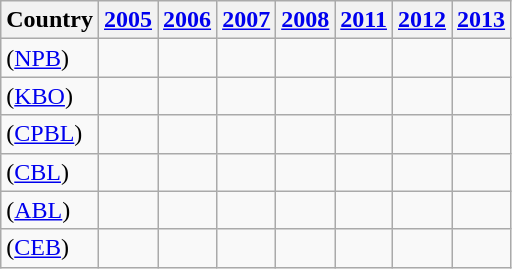<table class="wikitable sortable" style="text-align:center;">
<tr>
<th>Country</th>
<th><a href='#'>2005</a></th>
<th><a href='#'>2006</a></th>
<th><a href='#'>2007</a></th>
<th><a href='#'>2008</a></th>
<th><a href='#'>2011</a></th>
<th><a href='#'>2012</a></th>
<th><a href='#'>2013</a></th>
</tr>
<tr>
<td align=left> (<a href='#'>NPB</a>)</td>
<td></td>
<td></td>
<td></td>
<td></td>
<td></td>
<td></td>
<td></td>
</tr>
<tr>
<td align=left> (<a href='#'>KBO</a>)</td>
<td></td>
<td></td>
<td></td>
<td></td>
<td></td>
<td></td>
<td></td>
</tr>
<tr>
<td align=left> (<a href='#'>CPBL</a>)</td>
<td></td>
<td></td>
<td></td>
<td></td>
<td></td>
<td></td>
<td></td>
</tr>
<tr>
<td align=left> (<a href='#'>CBL</a>)</td>
<td></td>
<td></td>
<td></td>
<td></td>
<td></td>
<td></td>
<td></td>
</tr>
<tr>
<td align=left> (<a href='#'>ABL</a>)</td>
<td></td>
<td></td>
<td></td>
<td></td>
<td></td>
<td></td>
<td></td>
</tr>
<tr>
<td align=left> (<a href='#'>CEB</a>)</td>
<td></td>
<td></td>
<td></td>
<td></td>
<td></td>
<td></td>
<td></td>
</tr>
</table>
